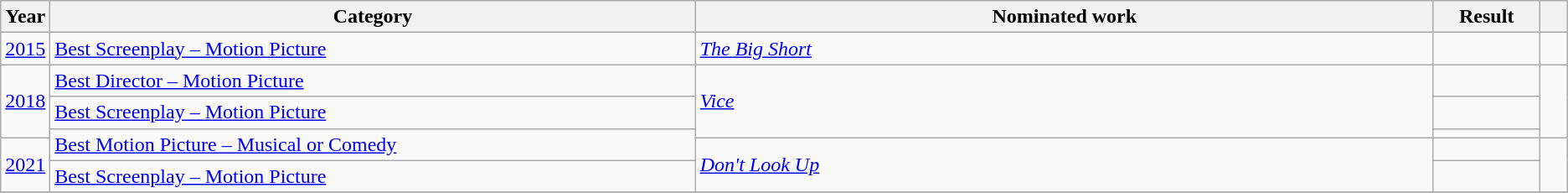<table class=wikitable>
<tr>
<th scope="col" style="width:1em;">Year</th>
<th scope="col" style="width:34em;">Category</th>
<th scope="col" style="width:39em;">Nominated work</th>
<th scope="col" style="width:5em;">Result</th>
<th scope="col" style="width:1em;"></th>
</tr>
<tr>
<td><a href='#'>2015</a></td>
<td><a href='#'>Best Screenplay – Motion Picture</a></td>
<td><em><a href='#'>The Big Short</a></em></td>
<td></td>
<td></td>
</tr>
<tr>
<td rowspan="3"><a href='#'>2018</a></td>
<td><a href='#'>Best Director – Motion Picture</a></td>
<td rowspan="3"><em><a href='#'>Vice</a></em></td>
<td></td>
<td rowspan="3"></td>
</tr>
<tr>
<td><a href='#'>Best Screenplay – Motion Picture</a></td>
<td></td>
</tr>
<tr>
<td rowspan=2><a href='#'>Best Motion Picture – Musical or Comedy</a></td>
<td></td>
</tr>
<tr>
<td rowspan="2"><a href='#'>2021</a></td>
<td rowspan="2"><em><a href='#'>Don't Look Up</a></em></td>
<td></td>
<td rowspan="2"></td>
</tr>
<tr>
<td><a href='#'>Best Screenplay – Motion Picture</a></td>
<td></td>
</tr>
<tr>
</tr>
</table>
